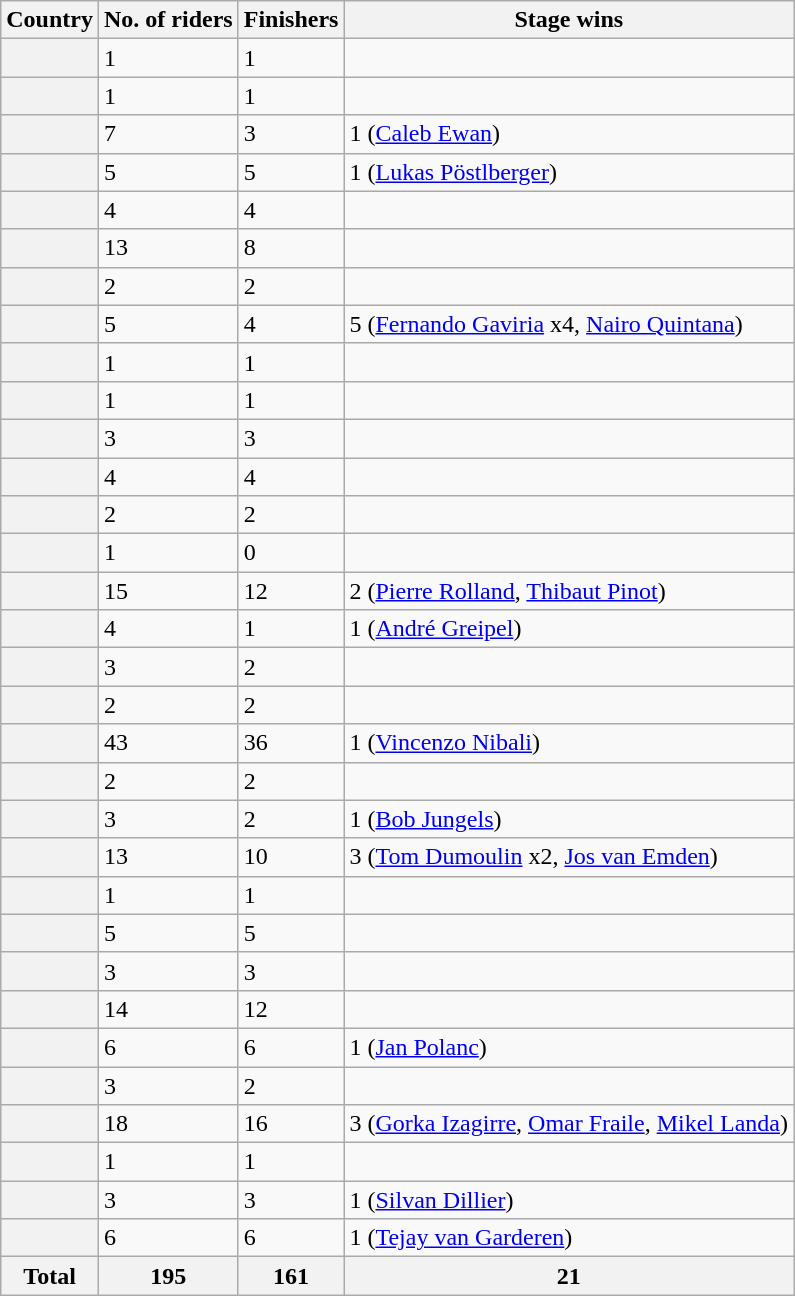<table class="wikitable sortable plainrowheaders">
<tr>
<th scope="col">Country</th>
<th scope="col">No. of riders</th>
<th scope="col">Finishers</th>
<th scope="col">Stage wins</th>
</tr>
<tr>
<th scope="row"></th>
<td>1</td>
<td>1</td>
<td></td>
</tr>
<tr>
<th scope="row"></th>
<td>1</td>
<td>1</td>
<td></td>
</tr>
<tr>
<th scope="row"></th>
<td>7</td>
<td>3</td>
<td>1 (<a href='#'>Caleb Ewan</a>)</td>
</tr>
<tr>
<th scope="row"></th>
<td>5</td>
<td>5</td>
<td>1 (<a href='#'>Lukas Pöstlberger</a>)</td>
</tr>
<tr>
<th scope="row"></th>
<td>4</td>
<td>4</td>
<td></td>
</tr>
<tr>
<th scope="row"></th>
<td>13</td>
<td>8</td>
<td></td>
</tr>
<tr>
<th scope="row"></th>
<td>2</td>
<td>2</td>
<td></td>
</tr>
<tr>
<th scope="row"></th>
<td>5</td>
<td>4</td>
<td>5 (<a href='#'>Fernando Gaviria</a> x4, <a href='#'>Nairo Quintana</a>)</td>
</tr>
<tr>
<th scope="row"></th>
<td>1</td>
<td>1</td>
<td></td>
</tr>
<tr>
<th scope="row"></th>
<td>1</td>
<td>1</td>
<td></td>
</tr>
<tr>
<th scope="row"></th>
<td>3</td>
<td>3</td>
<td></td>
</tr>
<tr>
<th scope="row"></th>
<td>4</td>
<td>4</td>
<td></td>
</tr>
<tr>
<th scope="row"></th>
<td>2</td>
<td>2</td>
<td></td>
</tr>
<tr>
<th scope="row"></th>
<td>1</td>
<td>0</td>
<td></td>
</tr>
<tr>
<th scope="row"></th>
<td>15</td>
<td>12</td>
<td>2 (<a href='#'>Pierre Rolland</a>, <a href='#'>Thibaut Pinot</a>)</td>
</tr>
<tr>
<th scope="row"></th>
<td>4</td>
<td>1</td>
<td>1 (<a href='#'>André Greipel</a>)</td>
</tr>
<tr>
<th scope="row"></th>
<td>3</td>
<td>2</td>
<td></td>
</tr>
<tr>
<th scope="row"></th>
<td>2</td>
<td>2</td>
<td></td>
</tr>
<tr>
<th scope="row"></th>
<td>43</td>
<td>36</td>
<td>1 (<a href='#'>Vincenzo Nibali</a>)</td>
</tr>
<tr>
<th scope="row"></th>
<td>2</td>
<td>2</td>
<td></td>
</tr>
<tr>
<th scope="row"></th>
<td>3</td>
<td>2</td>
<td>1 (<a href='#'>Bob Jungels</a>)</td>
</tr>
<tr>
<th scope="row"></th>
<td>13</td>
<td>10</td>
<td>3 (<a href='#'>Tom Dumoulin</a> x2, <a href='#'>Jos van Emden</a>)</td>
</tr>
<tr>
<th scope="row"></th>
<td>1</td>
<td>1</td>
<td></td>
</tr>
<tr>
<th scope="row"></th>
<td>5</td>
<td>5</td>
<td></td>
</tr>
<tr>
<th scope="row"></th>
<td>3</td>
<td>3</td>
<td></td>
</tr>
<tr>
<th scope="row"></th>
<td>14</td>
<td>12</td>
<td></td>
</tr>
<tr>
<th scope="row"></th>
<td>6</td>
<td>6</td>
<td>1 (<a href='#'>Jan Polanc</a>)</td>
</tr>
<tr>
<th scope="row"></th>
<td>3</td>
<td>2</td>
<td></td>
</tr>
<tr>
<th scope="row"></th>
<td>18</td>
<td>16</td>
<td>3 (<a href='#'>Gorka Izagirre</a>, <a href='#'>Omar Fraile</a>, <a href='#'>Mikel Landa</a>)</td>
</tr>
<tr>
<th scope="row"></th>
<td>1</td>
<td>1</td>
<td></td>
</tr>
<tr>
<th scope="row"></th>
<td>3</td>
<td>3</td>
<td>1 (<a href='#'>Silvan Dillier</a>)</td>
</tr>
<tr>
<th scope="row"></th>
<td>6</td>
<td>6</td>
<td>1 (<a href='#'>Tejay van Garderen</a>)</td>
</tr>
<tr>
<th>Total</th>
<th>195</th>
<th>161</th>
<th>21</th>
</tr>
</table>
